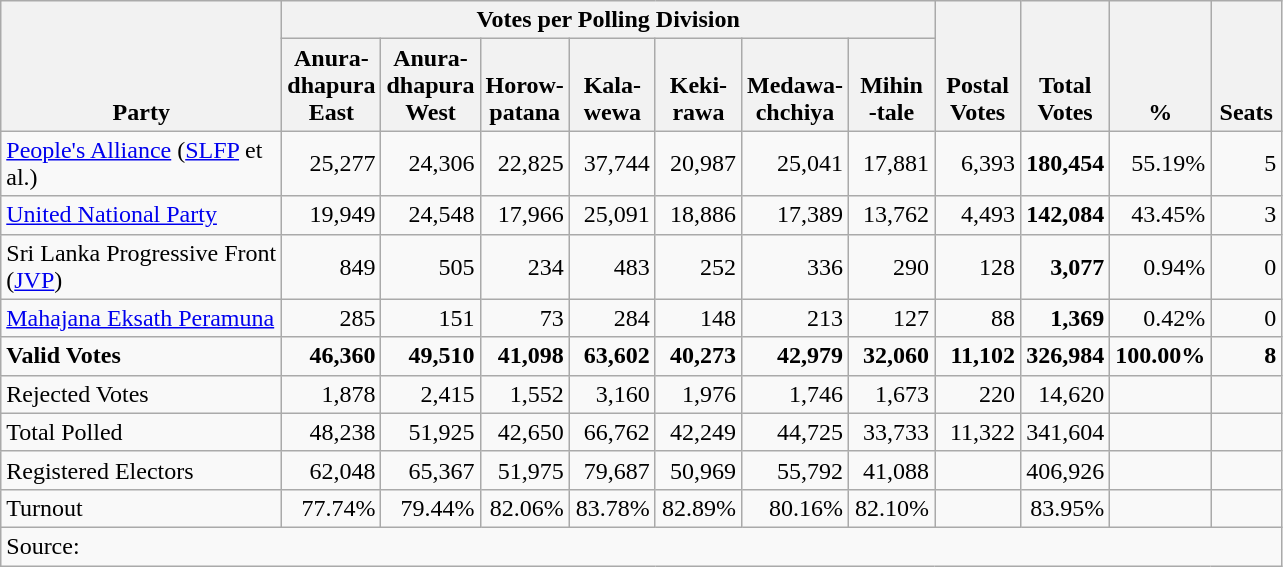<table class="wikitable" border="1" style="text-align:right;">
<tr>
<th align=left valign=bottom rowspan=2 width="180">Party</th>
<th colspan=7>Votes per Polling Division</th>
<th align=center valign=bottom rowspan=2 width="50">Postal<br>Votes</th>
<th align=center valign=bottom rowspan=2 width="50">Total Votes</th>
<th align=center valign=bottom rowspan=2 width="50">%</th>
<th align=center valign=bottom rowspan=2 width="40">Seats</th>
</tr>
<tr>
<th align=center valign=bottom width="50">Anura-<br>dhapura<br>East</th>
<th align=center valign=bottom width="50">Anura-<br>dhapura<br>West</th>
<th align=center valign=bottom width="50">Horow-<br>patana</th>
<th align=center valign=bottom width="50">Kala-<br>wewa</th>
<th align=center valign=bottom width="50">Keki-<br>rawa</th>
<th align=center valign=bottom width="50">Medawa-<br>chchiya</th>
<th align=center valign=bottom width="50">Mihin<br>-tale</th>
</tr>
<tr>
<td align=left><a href='#'>People's Alliance</a> (<a href='#'>SLFP</a> et al.)</td>
<td>25,277</td>
<td>24,306</td>
<td>22,825</td>
<td>37,744</td>
<td>20,987</td>
<td>25,041</td>
<td>17,881</td>
<td>6,393</td>
<td><strong>180,454</strong></td>
<td>55.19%</td>
<td>5</td>
</tr>
<tr>
<td align=left><a href='#'>United National Party</a></td>
<td>19,949</td>
<td>24,548</td>
<td>17,966</td>
<td>25,091</td>
<td>18,886</td>
<td>17,389</td>
<td>13,762</td>
<td>4,493</td>
<td><strong>142,084</strong></td>
<td>43.45%</td>
<td>3</td>
</tr>
<tr>
<td align=left>Sri Lanka Progressive Front (<a href='#'>JVP</a>)</td>
<td>849</td>
<td>505</td>
<td>234</td>
<td>483</td>
<td>252</td>
<td>336</td>
<td>290</td>
<td>128</td>
<td><strong>3,077</strong></td>
<td>0.94%</td>
<td>0</td>
</tr>
<tr>
<td align=left><a href='#'>Mahajana Eksath Peramuna</a></td>
<td>285</td>
<td>151</td>
<td>73</td>
<td>284</td>
<td>148</td>
<td>213</td>
<td>127</td>
<td>88</td>
<td><strong>1,369</strong></td>
<td>0.42%</td>
<td>0</td>
</tr>
<tr>
<td align=left><strong>Valid Votes</strong></td>
<td><strong>46,360</strong></td>
<td><strong>49,510</strong></td>
<td><strong>41,098</strong></td>
<td><strong>63,602</strong></td>
<td><strong>40,273</strong></td>
<td><strong>42,979</strong></td>
<td><strong>32,060</strong></td>
<td><strong>11,102</strong></td>
<td><strong>326,984</strong></td>
<td><strong>100.00%</strong></td>
<td><strong>8</strong></td>
</tr>
<tr>
<td align=left>Rejected Votes</td>
<td>1,878</td>
<td>2,415</td>
<td>1,552</td>
<td>3,160</td>
<td>1,976</td>
<td>1,746</td>
<td>1,673</td>
<td>220</td>
<td>14,620</td>
<td></td>
<td></td>
</tr>
<tr>
<td align=left>Total Polled</td>
<td>48,238</td>
<td>51,925</td>
<td>42,650</td>
<td>66,762</td>
<td>42,249</td>
<td>44,725</td>
<td>33,733</td>
<td>11,322</td>
<td>341,604</td>
<td></td>
<td></td>
</tr>
<tr>
<td align=left>Registered Electors</td>
<td>62,048</td>
<td>65,367</td>
<td>51,975</td>
<td>79,687</td>
<td>50,969</td>
<td>55,792</td>
<td>41,088</td>
<td></td>
<td>406,926</td>
<td></td>
<td></td>
</tr>
<tr>
<td align=left>Turnout</td>
<td>77.74%</td>
<td>79.44%</td>
<td>82.06%</td>
<td>83.78%</td>
<td>82.89%</td>
<td>80.16%</td>
<td>82.10%</td>
<td></td>
<td>83.95%</td>
<td></td>
<td></td>
</tr>
<tr>
<td align=left colspan=13>Source:</td>
</tr>
</table>
